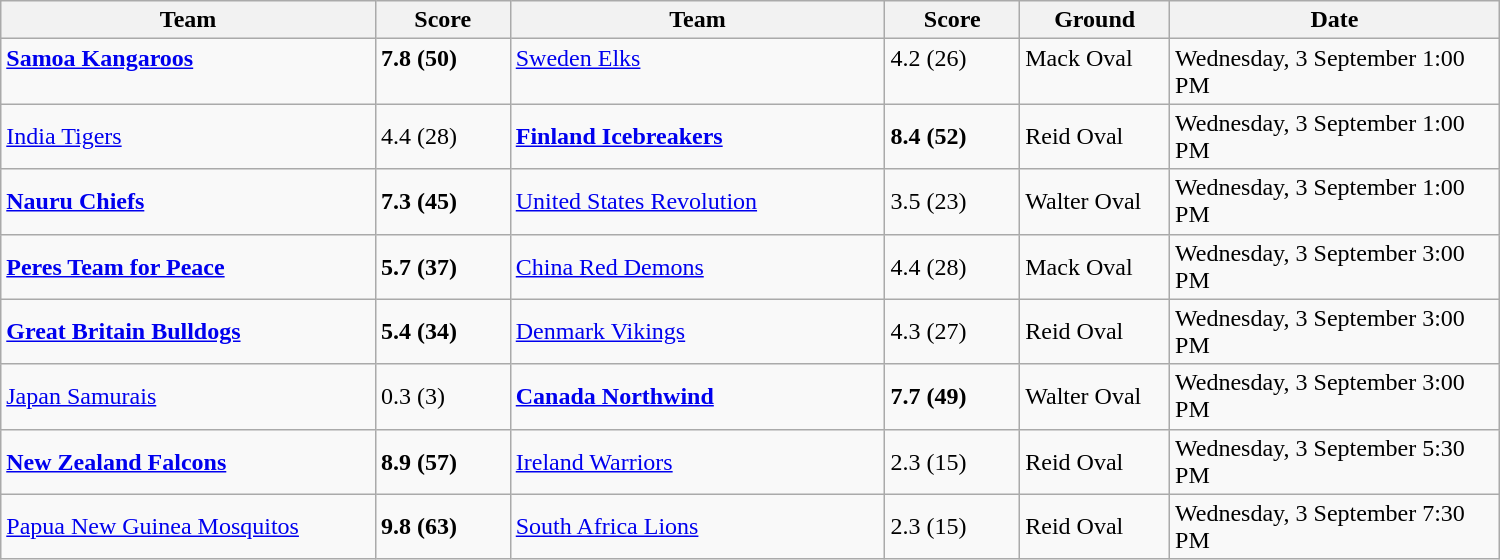<table class="wikitable" width=1000>
<tr>
<th width=25%>Team</th>
<th width=9%>Score</th>
<th width=25%>Team</th>
<th width=9%>Score</th>
<th width=10%>Ground</th>
<th width=22%>Date</th>
</tr>
<tr style="vertical-align: top;">
<td> <strong><a href='#'>Samoa Kangaroos</a></strong></td>
<td><strong>7.8 (50)</strong></td>
<td> <a href='#'>Sweden Elks</a></td>
<td>4.2 (26)</td>
<td>Mack Oval</td>
<td>Wednesday, 3 September 1:00 PM</td>
</tr>
<tr>
<td> <a href='#'>India Tigers</a></td>
<td>4.4 (28)</td>
<td> <strong><a href='#'>Finland Icebreakers</a></strong></td>
<td><strong>8.4 (52)</strong></td>
<td>Reid Oval</td>
<td>Wednesday, 3 September 1:00 PM</td>
</tr>
<tr>
<td> <strong><a href='#'>Nauru Chiefs</a></strong></td>
<td><strong>7.3 (45)</strong></td>
<td> <a href='#'>United States Revolution</a></td>
<td>3.5 (23)</td>
<td>Walter Oval</td>
<td>Wednesday, 3 September 1:00 PM</td>
</tr>
<tr>
<td> <strong><a href='#'>Peres Team for Peace</a></strong></td>
<td><strong>5.7 (37)</strong></td>
<td> <a href='#'>China Red Demons</a></td>
<td>4.4 (28)</td>
<td>Mack Oval</td>
<td>Wednesday, 3 September 3:00 PM</td>
</tr>
<tr>
<td> <strong><a href='#'>Great Britain Bulldogs</a></strong></td>
<td><strong>5.4 (34)</strong></td>
<td> <a href='#'>Denmark Vikings</a></td>
<td>4.3 (27)</td>
<td>Reid Oval</td>
<td>Wednesday, 3 September 3:00 PM</td>
</tr>
<tr>
<td> <a href='#'>Japan Samurais</a></td>
<td>0.3 (3)</td>
<td> <strong><a href='#'>Canada Northwind</a></strong></td>
<td><strong>7.7 (49)</strong></td>
<td>Walter Oval</td>
<td>Wednesday, 3 September 3:00 PM</td>
</tr>
<tr>
<td> <strong><a href='#'>New Zealand Falcons</a></strong></td>
<td><strong>8.9 (57)</strong></td>
<td> <a href='#'>Ireland Warriors</a></td>
<td>2.3 (15)</td>
<td>Reid Oval</td>
<td>Wednesday, 3 September 5:30 PM</td>
</tr>
<tr>
<td> <a href='#'>Papua New Guinea Mosquitos</a></td>
<td><strong>9.8 (63)</strong></td>
<td> <a href='#'>South Africa Lions</a></td>
<td>2.3 (15)</td>
<td>Reid Oval</td>
<td>Wednesday, 3 September 7:30 PM</td>
</tr>
</table>
